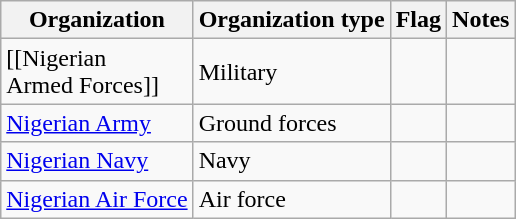<table class="wikitable">
<tr>
<th>Organization</th>
<th>Organization type</th>
<th>Flag</th>
<th>Notes</th>
</tr>
<tr>
<td>[[Nigerian<br>Armed Forces]]</td>
<td>Military</td>
<td></td>
<td></td>
</tr>
<tr>
<td><a href='#'>Nigerian Army</a></td>
<td>Ground forces</td>
<td></td>
<td></td>
</tr>
<tr>
<td><a href='#'>Nigerian Navy</a></td>
<td>Navy</td>
<td></td>
<td></td>
</tr>
<tr>
<td><a href='#'>Nigerian Air Force</a></td>
<td>Air force</td>
<td></td>
<td></td>
</tr>
</table>
